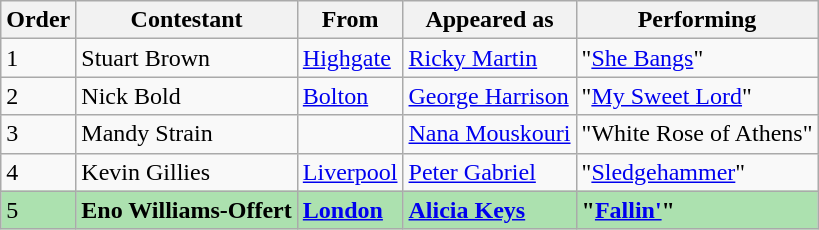<table class="wikitable">
<tr>
<th>Order</th>
<th>Contestant</th>
<th>From</th>
<th>Appeared as</th>
<th>Performing</th>
</tr>
<tr>
<td>1</td>
<td>Stuart Brown</td>
<td><a href='#'>Highgate</a></td>
<td><a href='#'>Ricky Martin</a></td>
<td>"<a href='#'>She Bangs</a>"</td>
</tr>
<tr>
<td>2</td>
<td>Nick Bold</td>
<td><a href='#'>Bolton</a></td>
<td><a href='#'>George Harrison</a></td>
<td>"<a href='#'>My Sweet Lord</a>"</td>
</tr>
<tr>
<td>3</td>
<td>Mandy Strain</td>
<td></td>
<td><a href='#'>Nana Mouskouri</a></td>
<td>"White Rose of Athens"</td>
</tr>
<tr>
<td>4</td>
<td>Kevin Gillies</td>
<td><a href='#'>Liverpool</a></td>
<td><a href='#'>Peter Gabriel</a></td>
<td>"<a href='#'>Sledgehammer</a>"</td>
</tr>
<tr style="background:#ACE1AF;">
<td>5</td>
<td><strong>Eno Williams-Offert</strong></td>
<td><strong><a href='#'>London</a></strong></td>
<td><strong><a href='#'>Alicia Keys</a></strong></td>
<td><strong>"<a href='#'>Fallin'</a>"</strong></td>
</tr>
</table>
